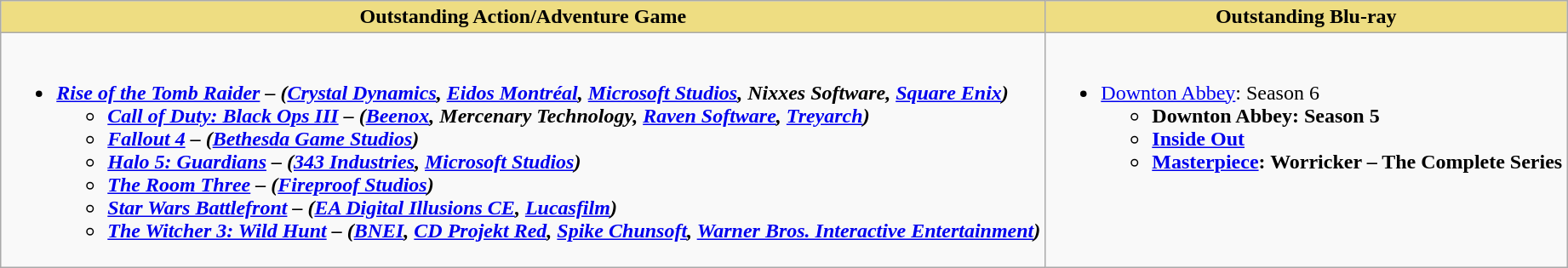<table class=wikitable style="width="100%">
<tr>
<th style="background:#EEDD82">Outstanding Action/Adventure Game</th>
<th style="background:#EEDD82">Outstanding Blu-ray</th>
</tr>
<tr>
<td valign="top"><br><ul><li><strong><em><a href='#'>Rise of the Tomb Raider</a><em> – (<a href='#'>Crystal Dynamics</a>, <a href='#'>Eidos Montréal</a>, <a href='#'>Microsoft Studios</a>, Nixxes Software, <a href='#'>Square Enix</a>)<strong><ul><li></em><a href='#'>Call of Duty: Black Ops III</a><em> – (<a href='#'>Beenox</a>, Mercenary Technology, <a href='#'>Raven Software</a>, <a href='#'>Treyarch</a>)</li><li></em><a href='#'>Fallout 4</a><em> – (<a href='#'>Bethesda Game Studios</a>)</li><li></em><a href='#'>Halo 5: Guardians</a><em> – (<a href='#'>343 Industries</a>, <a href='#'>Microsoft Studios</a>)</li><li></em><a href='#'>The Room Three</a><em> – (<a href='#'>Fireproof Studios</a>)</li><li></em><a href='#'>Star Wars Battlefront</a><em> – (<a href='#'>EA Digital Illusions CE</a>, <a href='#'>Lucasfilm</a>)</li><li></em><a href='#'>The Witcher 3: Wild Hunt</a><em> – (<a href='#'>BNEI</a>, <a href='#'>CD Projekt Red</a>, <a href='#'>Spike Chunsoft</a>, <a href='#'>Warner Bros. Interactive Entertainment</a>)</li></ul></li></ul></td>
<td valign="top"><br><ul><li></em></strong><a href='#'>Downton Abbey</a>: Season 6<strong><em><ul><li></em>Downton Abbey: Season 5<em></li><li></em><a href='#'>Inside Out</a><em></li><li></em><a href='#'>Masterpiece</a>: Worricker – The Complete Series<em></li></ul></li></ul></td>
</tr>
</table>
